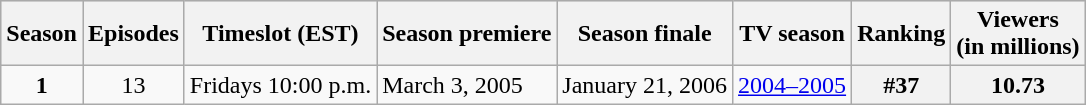<table class="wikitable">
<tr style="background:#e0e0e0;">
<th>Season</th>
<th>Episodes</th>
<th>Timeslot (EST)</th>
<th>Season premiere</th>
<th>Season finale</th>
<th>TV season</th>
<th>Ranking</th>
<th>Viewers<br>(in millions)</th>
</tr>
<tr style="background:#f9f9f9;">
<td style="text-align:center"><strong>1</strong></td>
<td style="text-align:center">13</td>
<td>Fridays 10:00 p.m.</td>
<td>March 3, 2005</td>
<td>January 21, 2006</td>
<td><a href='#'>2004–2005</a></td>
<th style="text-align:center"><strong>#37</strong></th>
<th style="text-align:center"><strong>10.73</strong></th>
</tr>
</table>
